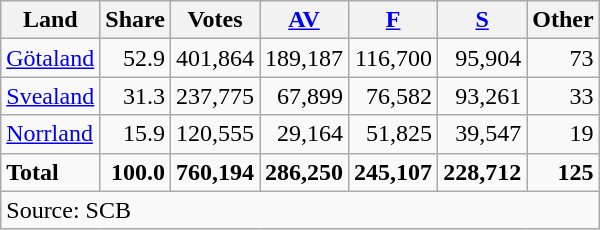<table class="wikitable sortable" style=text-align:right>
<tr>
<th>Land</th>
<th>Share</th>
<th>Votes</th>
<th><a href='#'>AV</a></th>
<th><a href='#'>F</a></th>
<th><a href='#'>S</a></th>
<th>Other</th>
</tr>
<tr>
<td align=left><a href='#'>Götaland</a></td>
<td>52.9</td>
<td>401,864</td>
<td>189,187</td>
<td>116,700</td>
<td>95,904</td>
<td>73</td>
</tr>
<tr>
<td align=left><a href='#'>Svealand</a></td>
<td>31.3</td>
<td>237,775</td>
<td>67,899</td>
<td>76,582</td>
<td>93,261</td>
<td>33</td>
</tr>
<tr>
<td align=left><a href='#'>Norrland</a></td>
<td>15.9</td>
<td>120,555</td>
<td>29,164</td>
<td>51,825</td>
<td>39,547</td>
<td>19</td>
</tr>
<tr>
<td align=left><strong>Total</strong></td>
<td><strong>100.0</strong></td>
<td><strong>760,194</strong></td>
<td><strong>286,250</strong></td>
<td><strong>245,107</strong></td>
<td><strong>228,712</strong></td>
<td><strong>125</strong></td>
</tr>
<tr>
<td align=left colspan=7>Source: SCB </td>
</tr>
</table>
